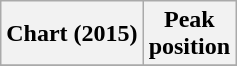<table class="wikitable sortable plainrowheaders" style="text-align:center">
<tr>
<th scope="col">Chart (2015)</th>
<th scope="col">Peak<br> position</th>
</tr>
<tr>
</tr>
</table>
